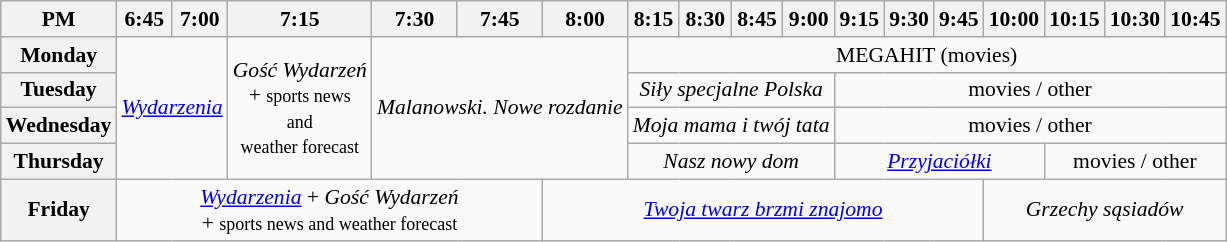<table class="wikitable" style="text-align:center; font-size:90%">
<tr>
<th>PM</th>
<th>6:45</th>
<th>7:00</th>
<th>7:15</th>
<th>7:30</th>
<th>7:45</th>
<th>8:00</th>
<th>8:15</th>
<th>8:30</th>
<th>8:45</th>
<th>9:00</th>
<th>9:15</th>
<th>9:30</th>
<th>9:45</th>
<th>10:00</th>
<th>10:15</th>
<th>10:30</th>
<th>10:45</th>
</tr>
<tr>
<th>Monday</th>
<td colspan="2" rowspan="4"><em><a href='#'>Wydarzenia</a></em></td>
<td rowspan="4"><em>Gość Wydarzeń</em><br>+ <small>sports news<br>and<br>weather forecast</small></td>
<td colspan="3" rowspan="4"><em>Malanowski. Nowe rozdanie</em></td>
<td colspan="11">MEGAHIT (movies)</td>
</tr>
<tr>
<th>Tuesday</th>
<td colspan="4"><em>Siły specjalne Polska</em></td>
<td colspan="7">movies / other</td>
</tr>
<tr>
<th>Wednesday</th>
<td colspan="4"><em>Moja mama i twój tata</em></td>
<td colspan="7">movies / other</td>
</tr>
<tr>
<th>Thursday</th>
<td colspan="4"><em>Nasz nowy dom</em></td>
<td colspan="4"><em><a href='#'>Przyjaciółki</a></em></td>
<td colspan="3">movies / other</td>
</tr>
<tr>
<th>Friday</th>
<td colspan="5"><em><a href='#'>Wydarzenia</a></em> + <em>Gość Wydarzeń</em><br>+ <small>sports news and weather forecast</small></td>
<td colspan="8"><em><a href='#'>Twoja twarz brzmi znajomo</a></em></td>
<td colspan="5"><em>Grzechy sąsiadów</em></td>
</tr>
</table>
